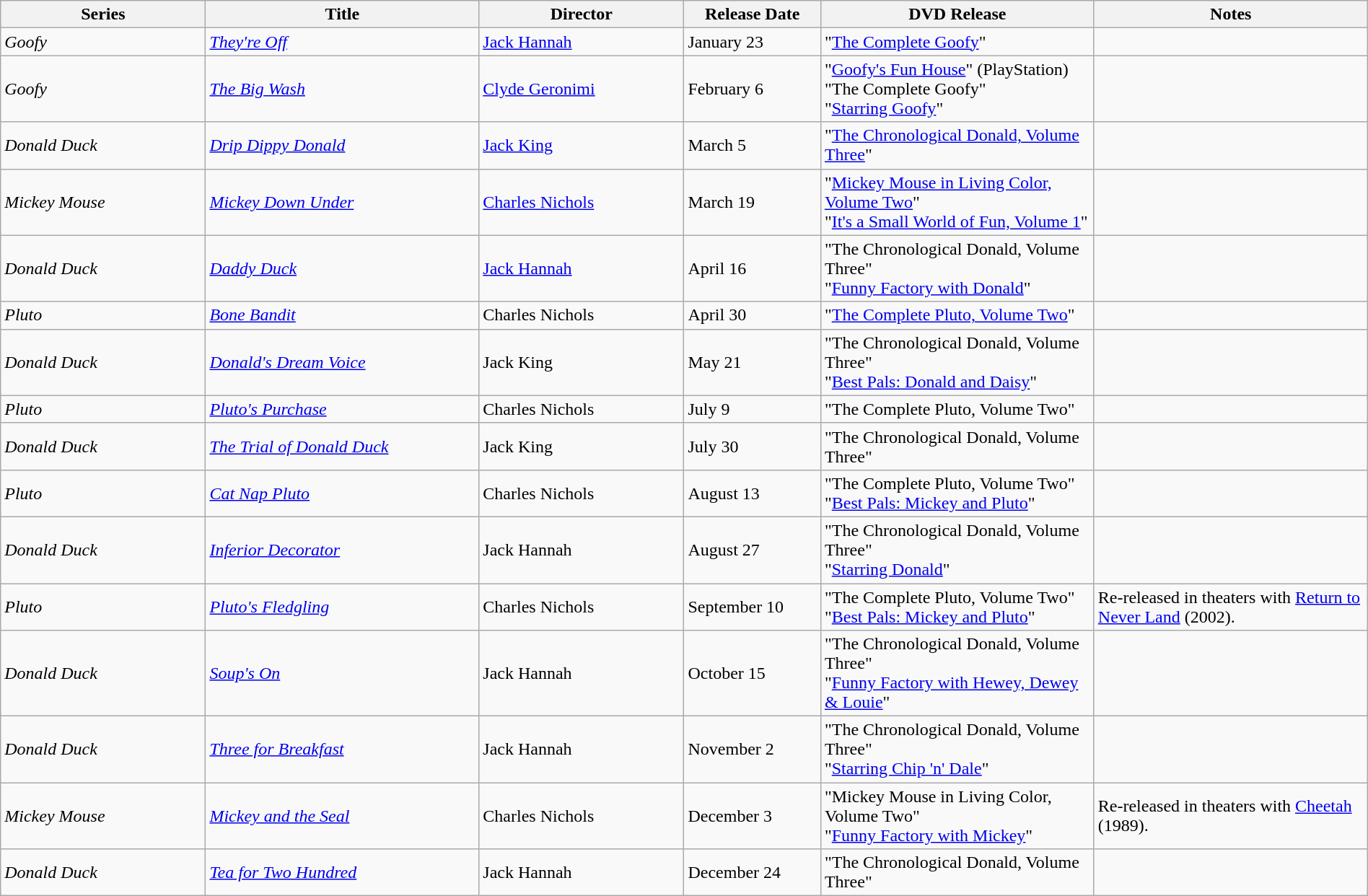<table class="wikitable" style="width:100%;">
<tr>
<th style="width:15%;">Series</th>
<th style="width:20%;">Title</th>
<th style="width:15%;">Director</th>
<th style="width:10%;">Release Date</th>
<th style="width:20%;">DVD Release</th>
<th style="width:20%;">Notes</th>
</tr>
<tr>
<td><em>Goofy</em></td>
<td><em><a href='#'>They're Off</a></em></td>
<td><a href='#'>Jack Hannah</a></td>
<td>January 23</td>
<td>"<a href='#'>The Complete Goofy</a>"</td>
<td></td>
</tr>
<tr>
<td><em>Goofy</em></td>
<td><em><a href='#'>The Big Wash</a></em></td>
<td><a href='#'>Clyde Geronimi</a></td>
<td>February 6</td>
<td>"<a href='#'>Goofy's Fun House</a>" (PlayStation) <br>"The Complete Goofy" <br>"<a href='#'>Starring Goofy</a>"</td>
<td></td>
</tr>
<tr>
<td><em>Donald Duck</em></td>
<td><em><a href='#'>Drip Dippy Donald</a></em></td>
<td><a href='#'>Jack King</a></td>
<td>March 5</td>
<td>"<a href='#'>The Chronological Donald, Volume Three</a>"</td>
<td></td>
</tr>
<tr>
<td><em>Mickey Mouse</em></td>
<td><em><a href='#'>Mickey Down Under</a></em></td>
<td><a href='#'>Charles Nichols</a></td>
<td>March 19</td>
<td>"<a href='#'>Mickey Mouse in Living Color, Volume Two</a>" <br>"<a href='#'>It's a Small World of Fun, Volume 1</a>"</td>
<td></td>
</tr>
<tr>
<td><em>Donald Duck</em></td>
<td><em><a href='#'>Daddy Duck</a></em></td>
<td><a href='#'>Jack Hannah</a></td>
<td>April 16</td>
<td>"The Chronological Donald, Volume Three" <br>"<a href='#'>Funny Factory with Donald</a>"</td>
<td></td>
</tr>
<tr>
<td><em>Pluto</em></td>
<td><em><a href='#'>Bone Bandit</a></em></td>
<td>Charles Nichols</td>
<td>April 30</td>
<td>"<a href='#'>The Complete Pluto, Volume Two</a>"</td>
<td></td>
</tr>
<tr>
<td><em>Donald Duck</em></td>
<td><em><a href='#'>Donald's Dream Voice</a></em></td>
<td>Jack King</td>
<td>May 21</td>
<td>"The Chronological Donald, Volume Three" <br>"<a href='#'>Best Pals: Donald and Daisy</a>"</td>
<td></td>
</tr>
<tr>
<td><em>Pluto</em></td>
<td><em><a href='#'>Pluto's Purchase</a></em></td>
<td>Charles Nichols</td>
<td>July 9</td>
<td>"The Complete Pluto, Volume Two"</td>
<td></td>
</tr>
<tr>
<td><em>Donald Duck</em></td>
<td><em><a href='#'>The Trial of Donald Duck</a></em></td>
<td>Jack King</td>
<td>July 30</td>
<td>"The Chronological Donald, Volume Three"</td>
<td></td>
</tr>
<tr>
<td><em>Pluto</em></td>
<td><em><a href='#'>Cat Nap Pluto</a></em></td>
<td>Charles Nichols</td>
<td>August 13</td>
<td>"The Complete Pluto, Volume Two" <br>"<a href='#'>Best Pals: Mickey and Pluto</a>"</td>
<td></td>
</tr>
<tr>
<td><em>Donald Duck</em></td>
<td><em><a href='#'>Inferior Decorator</a></em></td>
<td>Jack Hannah</td>
<td>August 27</td>
<td>"The Chronological Donald, Volume Three" <br>"<a href='#'>Starring Donald</a>"</td>
<td></td>
</tr>
<tr>
<td><em>Pluto</em></td>
<td><em><a href='#'>Pluto's Fledgling</a></em></td>
<td>Charles Nichols</td>
<td>September 10</td>
<td>"The Complete Pluto, Volume Two" <br>"<a href='#'>Best Pals: Mickey and Pluto</a>"</td>
<td>Re-released in theaters with <a href='#'>Return to Never Land</a> (2002).</td>
</tr>
<tr>
<td><em>Donald Duck</em></td>
<td><em><a href='#'>Soup's On</a></em></td>
<td>Jack Hannah</td>
<td>October 15</td>
<td>"The Chronological Donald, Volume Three" <br>"<a href='#'>Funny Factory with Hewey, Dewey & Louie</a>"</td>
<td></td>
</tr>
<tr>
<td><em>Donald Duck</em></td>
<td><em><a href='#'>Three for Breakfast</a></em></td>
<td>Jack Hannah</td>
<td>November 2</td>
<td>"The Chronological Donald, Volume Three" <br>"<a href='#'>Starring Chip 'n' Dale</a>"</td>
<td></td>
</tr>
<tr>
<td><em>Mickey Mouse</em></td>
<td><em><a href='#'>Mickey and the Seal</a></em> </td>
<td>Charles Nichols</td>
<td>December 3</td>
<td>"Mickey Mouse in Living Color, Volume Two" <br>"<a href='#'>Funny Factory with Mickey</a>"</td>
<td>Re-released in theaters with <a href='#'>Cheetah</a> (1989).</td>
</tr>
<tr>
<td><em>Donald Duck</em></td>
<td><em><a href='#'>Tea for Two Hundred</a></em> </td>
<td>Jack Hannah</td>
<td>December 24</td>
<td>"The Chronological Donald, Volume Three"</td>
<td></td>
</tr>
</table>
